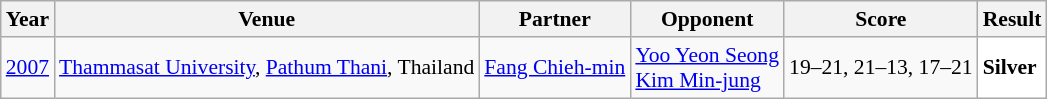<table class="sortable wikitable" style="font-size:90%;">
<tr>
<th>Year</th>
<th>Venue</th>
<th>Partner</th>
<th>Opponent</th>
<th>Score</th>
<th>Result</th>
</tr>
<tr>
<td align="center"><a href='#'>2007</a></td>
<td align="left"><a href='#'>Thammasat University</a>, <a href='#'>Pathum Thani</a>, Thailand</td>
<td align="left"> <a href='#'>Fang Chieh-min</a></td>
<td align="left"> <a href='#'>Yoo Yeon Seong</a><br> <a href='#'>Kim Min-jung</a></td>
<td align="left">19–21, 21–13, 17–21</td>
<td style="text-align:left; background:white"> <strong>Silver</strong></td>
</tr>
</table>
